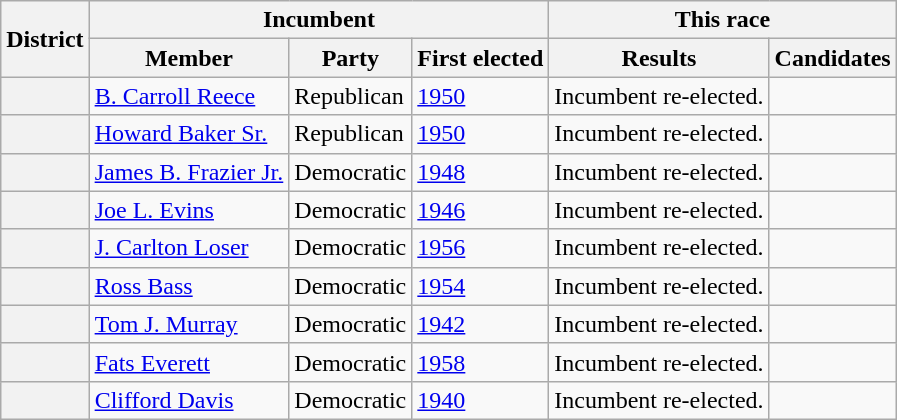<table class=wikitable>
<tr>
<th rowspan=2>District</th>
<th colspan=3>Incumbent</th>
<th colspan=2>This race</th>
</tr>
<tr>
<th>Member</th>
<th>Party</th>
<th>First elected</th>
<th>Results</th>
<th>Candidates</th>
</tr>
<tr>
<th></th>
<td><a href='#'>B. Carroll Reece</a></td>
<td>Republican</td>
<td><a href='#'>1950</a></td>
<td>Incumbent re-elected.</td>
<td nowrap></td>
</tr>
<tr>
<th></th>
<td><a href='#'>Howard Baker Sr.</a></td>
<td>Republican</td>
<td><a href='#'>1950</a></td>
<td>Incumbent re-elected.</td>
<td nowrap></td>
</tr>
<tr>
<th></th>
<td><a href='#'>James B. Frazier Jr.</a></td>
<td>Democratic</td>
<td><a href='#'>1948</a></td>
<td>Incumbent re-elected.</td>
<td nowrap></td>
</tr>
<tr>
<th></th>
<td><a href='#'>Joe L. Evins</a></td>
<td>Democratic</td>
<td><a href='#'>1946</a></td>
<td>Incumbent re-elected.</td>
<td nowrap></td>
</tr>
<tr>
<th></th>
<td><a href='#'>J. Carlton Loser</a></td>
<td>Democratic</td>
<td><a href='#'>1956</a></td>
<td>Incumbent re-elected.</td>
<td nowrap></td>
</tr>
<tr>
<th></th>
<td><a href='#'>Ross Bass</a></td>
<td>Democratic</td>
<td><a href='#'>1954</a></td>
<td>Incumbent re-elected.</td>
<td nowrap></td>
</tr>
<tr>
<th></th>
<td><a href='#'>Tom J. Murray</a></td>
<td>Democratic</td>
<td><a href='#'>1942</a></td>
<td>Incumbent re-elected.</td>
<td nowrap></td>
</tr>
<tr>
<th></th>
<td><a href='#'>Fats Everett</a></td>
<td>Democratic</td>
<td><a href='#'>1958</a></td>
<td>Incumbent re-elected.</td>
<td nowrap></td>
</tr>
<tr>
<th></th>
<td><a href='#'>Clifford Davis</a></td>
<td>Democratic</td>
<td><a href='#'>1940</a></td>
<td>Incumbent re-elected.</td>
<td nowrap></td>
</tr>
</table>
